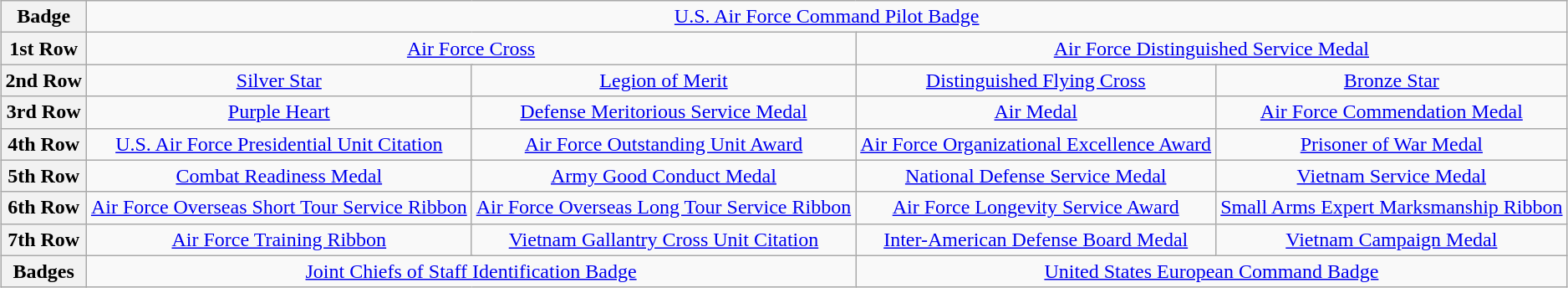<table class="wikitable" style="margin:1em auto; text-align:center;">
<tr>
<th>Badge</th>
<td colspan="12"><a href='#'>U.S. Air Force Command Pilot Badge</a></td>
</tr>
<tr>
<th>1st Row</th>
<td colspan="6"><a href='#'>Air Force Cross</a></td>
<td colspan="6"><a href='#'>Air Force Distinguished Service Medal</a></td>
</tr>
<tr>
<th>2nd Row</th>
<td colspan="3"><a href='#'>Silver Star</a> <br></td>
<td colspan="3"><a href='#'>Legion of Merit</a> <br></td>
<td colspan="3"><a href='#'>Distinguished Flying Cross</a></td>
<td colspan="3"><a href='#'>Bronze Star</a> <br></td>
</tr>
<tr>
<th>3rd Row</th>
<td colspan="3"><a href='#'>Purple Heart</a> <br></td>
<td colspan="3"><a href='#'>Defense Meritorious Service Medal</a></td>
<td colspan="3"><a href='#'>Air Medal</a> <br></td>
<td colspan="3"><a href='#'>Air Force Commendation Medal</a> <br></td>
</tr>
<tr>
<th>4th Row</th>
<td colspan="3"><a href='#'>U.S. Air Force Presidential Unit Citation</a></td>
<td colspan="3"><a href='#'>Air Force Outstanding Unit Award</a></td>
<td colspan="3"><a href='#'>Air Force Organizational Excellence Award</a></td>
<td colspan="3"><a href='#'>Prisoner of War Medal</a></td>
</tr>
<tr>
<th>5th Row</th>
<td colspan="3"><a href='#'>Combat Readiness Medal</a></td>
<td colspan="3"><a href='#'>Army Good Conduct Medal</a></td>
<td colspan="3"><a href='#'>National Defense Service Medal</a> <br></td>
<td colspan="3"><a href='#'>Vietnam Service Medal</a> <br></td>
</tr>
<tr>
<th>6th Row</th>
<td colspan="3"><a href='#'>Air Force Overseas Short Tour Service Ribbon</a> <br></td>
<td colspan="3"><a href='#'>Air Force Overseas Long Tour Service Ribbon</a> <br></td>
<td colspan="3"><a href='#'>Air Force Longevity Service Award</a> <br></td>
<td colspan="3"><a href='#'>Small Arms Expert Marksmanship Ribbon</a></td>
</tr>
<tr>
<th>7th Row</th>
<td colspan="3"><a href='#'>Air Force Training Ribbon</a></td>
<td colspan="3"><a href='#'>Vietnam Gallantry Cross Unit Citation</a> <br></td>
<td colspan="3"><a href='#'>Inter-American Defense Board Medal</a></td>
<td colspan="3"><a href='#'>Vietnam Campaign Medal</a> <br></td>
</tr>
<tr>
<th>Badges</th>
<td colspan="6"><a href='#'>Joint Chiefs of Staff Identification Badge</a></td>
<td colspan="6"><a href='#'>United States European Command Badge</a></td>
</tr>
</table>
